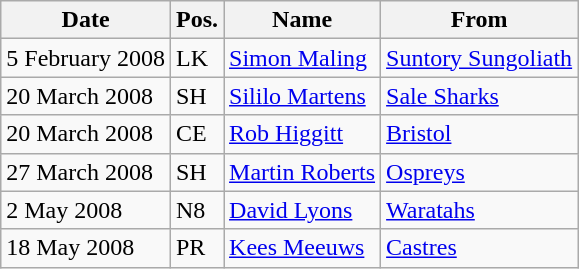<table class="wikitable">
<tr>
<th>Date</th>
<th>Pos.</th>
<th>Name</th>
<th>From</th>
</tr>
<tr>
<td>5 February 2008</td>
<td>LK</td>
<td> <a href='#'>Simon Maling</a></td>
<td><a href='#'>Suntory Sungoliath</a></td>
</tr>
<tr>
<td>20 March 2008</td>
<td>SH</td>
<td> <a href='#'>Sililo Martens</a></td>
<td><a href='#'>Sale Sharks</a></td>
</tr>
<tr>
<td>20 March 2008</td>
<td>CE</td>
<td> <a href='#'>Rob Higgitt</a></td>
<td><a href='#'>Bristol</a></td>
</tr>
<tr>
<td>27 March 2008</td>
<td>SH</td>
<td> <a href='#'>Martin Roberts</a></td>
<td><a href='#'>Ospreys</a></td>
</tr>
<tr>
<td>2 May 2008</td>
<td>N8</td>
<td> <a href='#'>David Lyons</a></td>
<td><a href='#'>Waratahs</a></td>
</tr>
<tr>
<td>18 May 2008</td>
<td>PR</td>
<td> <a href='#'>Kees Meeuws</a></td>
<td><a href='#'>Castres</a></td>
</tr>
</table>
